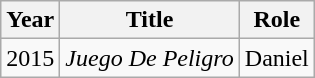<table class="wikitable">
<tr>
<th>Year</th>
<th>Title</th>
<th>Role</th>
</tr>
<tr>
<td>2015</td>
<td><em>Juego De Peligro</em></td>
<td>Daniel</td>
</tr>
</table>
